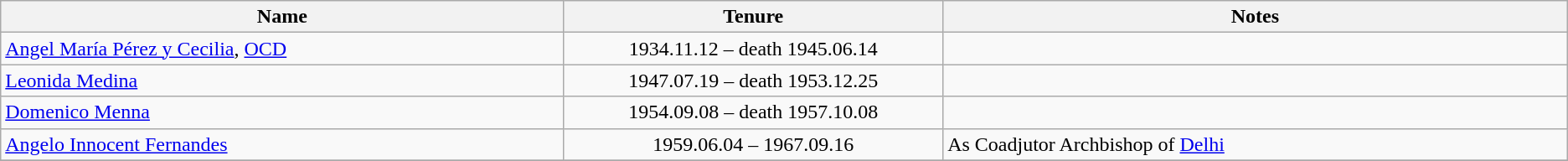<table class="wikitable">
<tr>
<th width="450"><strong>Name</strong></th>
<th width="300"><strong>Tenure</strong></th>
<th width="500"><strong>Notes</strong></th>
</tr>
<tr>
<td><a href='#'>Angel María Pérez y Cecilia</a>, <a href='#'>OCD</a></td>
<td align="center">1934.11.12 – death 1945.06.14</td>
<td></td>
</tr>
<tr>
<td><a href='#'>Leonida Medina</a></td>
<td align="center">1947.07.19 – death 1953.12.25</td>
<td></td>
</tr>
<tr>
<td><a href='#'>Domenico Menna</a></td>
<td align="center">1954.09.08 – death 1957.10.08</td>
<td></td>
</tr>
<tr>
<td><a href='#'>Angelo Innocent Fernandes</a></td>
<td align="center">1959.06.04 – 1967.09.16</td>
<td>As Coadjutor Archbishop of <a href='#'>Delhi</a></td>
</tr>
<tr>
</tr>
</table>
